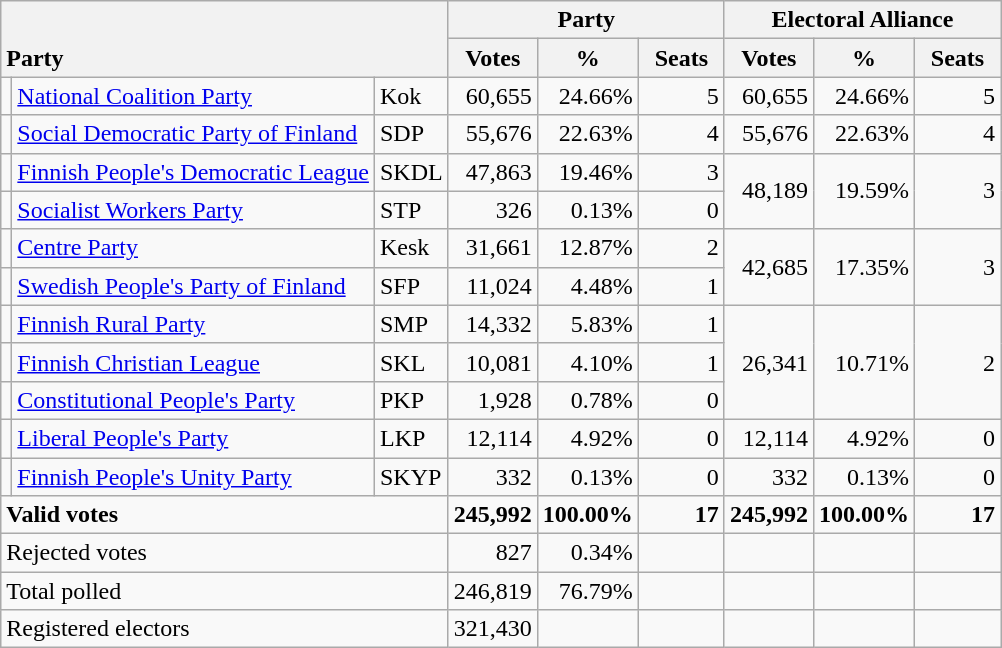<table class="wikitable" border="1" style="text-align:right;">
<tr>
<th style="text-align:left;" valign=bottom rowspan=2 colspan=3>Party</th>
<th colspan=3>Party</th>
<th colspan=3>Electoral Alliance</th>
</tr>
<tr>
<th align=center valign=bottom width="50">Votes</th>
<th align=center valign=bottom width="50">%</th>
<th align=center valign=bottom width="50">Seats</th>
<th align=center valign=bottom width="50">Votes</th>
<th align=center valign=bottom width="50">%</th>
<th align=center valign=bottom width="50">Seats</th>
</tr>
<tr>
<td></td>
<td align=left><a href='#'>National Coalition Party</a></td>
<td align=left>Kok</td>
<td>60,655</td>
<td>24.66%</td>
<td>5</td>
<td>60,655</td>
<td>24.66%</td>
<td>5</td>
</tr>
<tr>
<td></td>
<td align=left style="white-space: nowrap;"><a href='#'>Social Democratic Party of Finland</a></td>
<td align=left>SDP</td>
<td>55,676</td>
<td>22.63%</td>
<td>4</td>
<td>55,676</td>
<td>22.63%</td>
<td>4</td>
</tr>
<tr>
<td></td>
<td align=left><a href='#'>Finnish People's Democratic League</a></td>
<td align=left>SKDL</td>
<td>47,863</td>
<td>19.46%</td>
<td>3</td>
<td rowspan=2>48,189</td>
<td rowspan=2>19.59%</td>
<td rowspan=2>3</td>
</tr>
<tr>
<td></td>
<td align=left><a href='#'>Socialist Workers Party</a></td>
<td align=left>STP</td>
<td>326</td>
<td>0.13%</td>
<td>0</td>
</tr>
<tr>
<td></td>
<td align=left><a href='#'>Centre Party</a></td>
<td align=left>Kesk</td>
<td>31,661</td>
<td>12.87%</td>
<td>2</td>
<td rowspan=2>42,685</td>
<td rowspan=2>17.35%</td>
<td rowspan=2>3</td>
</tr>
<tr>
<td></td>
<td align=left><a href='#'>Swedish People's Party of Finland</a></td>
<td align=left>SFP</td>
<td>11,024</td>
<td>4.48%</td>
<td>1</td>
</tr>
<tr>
<td></td>
<td align=left><a href='#'>Finnish Rural Party</a></td>
<td align=left>SMP</td>
<td>14,332</td>
<td>5.83%</td>
<td>1</td>
<td rowspan=3>26,341</td>
<td rowspan=3>10.71%</td>
<td rowspan=3>2</td>
</tr>
<tr>
<td></td>
<td align=left><a href='#'>Finnish Christian League</a></td>
<td align=left>SKL</td>
<td>10,081</td>
<td>4.10%</td>
<td>1</td>
</tr>
<tr>
<td></td>
<td align=left><a href='#'>Constitutional People's Party</a></td>
<td align=left>PKP</td>
<td>1,928</td>
<td>0.78%</td>
<td>0</td>
</tr>
<tr>
<td></td>
<td align=left><a href='#'>Liberal People's Party</a></td>
<td align=left>LKP</td>
<td>12,114</td>
<td>4.92%</td>
<td>0</td>
<td>12,114</td>
<td>4.92%</td>
<td>0</td>
</tr>
<tr>
<td></td>
<td align=left><a href='#'>Finnish People's Unity Party</a></td>
<td align=left>SKYP</td>
<td>332</td>
<td>0.13%</td>
<td>0</td>
<td>332</td>
<td>0.13%</td>
<td>0</td>
</tr>
<tr style="font-weight:bold">
<td align=left colspan=3>Valid votes</td>
<td>245,992</td>
<td>100.00%</td>
<td>17</td>
<td>245,992</td>
<td>100.00%</td>
<td>17</td>
</tr>
<tr>
<td align=left colspan=3>Rejected votes</td>
<td>827</td>
<td>0.34%</td>
<td></td>
<td></td>
<td></td>
<td></td>
</tr>
<tr>
<td align=left colspan=3>Total polled</td>
<td>246,819</td>
<td>76.79%</td>
<td></td>
<td></td>
<td></td>
<td></td>
</tr>
<tr>
<td align=left colspan=3>Registered electors</td>
<td>321,430</td>
<td></td>
<td></td>
<td></td>
<td></td>
<td></td>
</tr>
</table>
